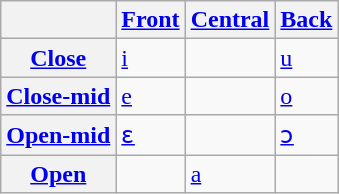<table class="wikitable">
<tr>
<th></th>
<th><a href='#'>Front</a></th>
<th><a href='#'>Central</a></th>
<th><a href='#'>Back</a></th>
</tr>
<tr>
<th><a href='#'>Close</a></th>
<td><a href='#'>i</a></td>
<td></td>
<td><a href='#'>u</a></td>
</tr>
<tr>
<th><a href='#'>Close-mid</a></th>
<td><a href='#'>e</a></td>
<td></td>
<td><a href='#'>o</a></td>
</tr>
<tr>
<th><a href='#'>Open-mid</a></th>
<td><a href='#'>ɛ</a></td>
<td></td>
<td><a href='#'>ɔ</a></td>
</tr>
<tr>
<th><a href='#'>Open</a></th>
<td></td>
<td><a href='#'>a</a></td>
<td></td>
</tr>
</table>
